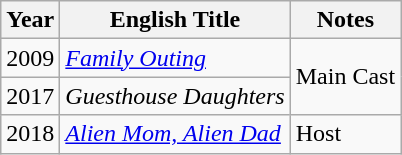<table class="wikitable sortable">
<tr>
<th>Year</th>
<th>English Title</th>
<th>Notes</th>
</tr>
<tr>
<td>2009</td>
<td><em><a href='#'>Family Outing</a></em></td>
<td rowspan="2">Main Cast</td>
</tr>
<tr>
<td>2017</td>
<td><em>Guesthouse Daughters</em></td>
</tr>
<tr>
<td>2018</td>
<td><em><a href='#'>Alien Mom, Alien Dad</a></em></td>
<td>Host</td>
</tr>
</table>
